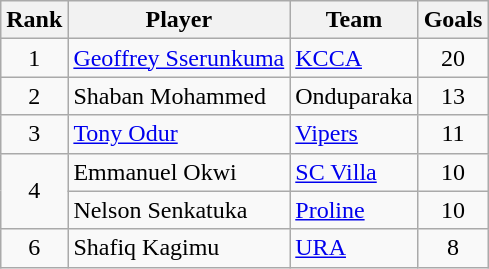<table class="wikitable" style="text-align:left">
<tr>
<th>Rank</th>
<th>Player</th>
<th>Team</th>
<th>Goals</th>
</tr>
<tr>
<td align=center>1</td>
<td> <a href='#'>Geoffrey Sserunkuma</a></td>
<td><a href='#'>KCCA</a></td>
<td align=center>20</td>
</tr>
<tr>
<td align=center>2</td>
<td> Shaban Mohammed</td>
<td>Onduparaka</td>
<td align=center>13</td>
</tr>
<tr>
<td align=center>3</td>
<td> <a href='#'>Tony Odur</a></td>
<td><a href='#'>Vipers</a></td>
<td align=center>11</td>
</tr>
<tr>
<td align=center rowspan=2>4</td>
<td> Emmanuel Okwi</td>
<td><a href='#'>SC Villa</a></td>
<td align=center>10</td>
</tr>
<tr>
<td> Nelson Senkatuka</td>
<td><a href='#'>Proline</a></td>
<td align=center>10</td>
</tr>
<tr>
<td align=center>6</td>
<td> Shafiq Kagimu</td>
<td><a href='#'>URA</a></td>
<td align=center>8</td>
</tr>
</table>
